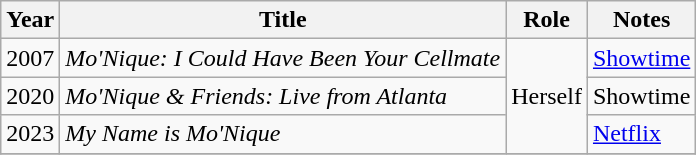<table class="wikitable plainrowheaders sortable">
<tr>
<th scope="col">Year</th>
<th scope="col">Title</th>
<th scope="col">Role</th>
<th scope="col">Notes</th>
</tr>
<tr>
<td>2007</td>
<td><em>Mo'Nique: I Could Have Been Your Cellmate</em></td>
<td rowspan="3">Herself</td>
<td><a href='#'>Showtime</a></td>
</tr>
<tr>
<td>2020</td>
<td><em>Mo'Nique & Friends: Live from Atlanta</em></td>
<td>Showtime</td>
</tr>
<tr>
<td>2023</td>
<td><em>My Name is Mo'Nique</em></td>
<td><a href='#'>Netflix</a></td>
</tr>
<tr>
</tr>
</table>
